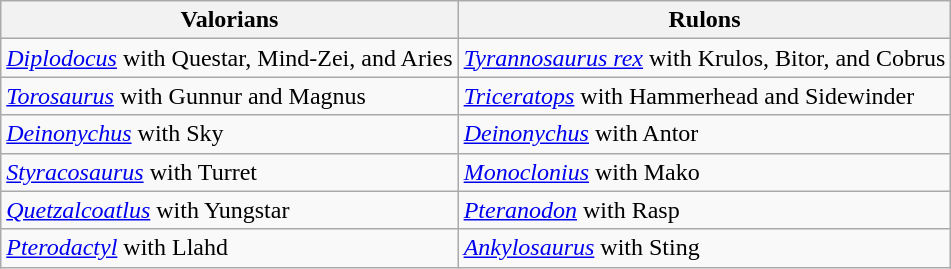<table class="wikitable" style="border:1px solid darkgrey;">
<tr>
<th>Valorians</th>
<th>Rulons</th>
</tr>
<tr>
<td><em><a href='#'>Diplodocus</a></em> with Questar, Mind-Zei, and Aries</td>
<td><em><a href='#'>Tyrannosaurus rex</a></em> with Krulos, Bitor, and Cobrus</td>
</tr>
<tr>
<td><em><a href='#'>Torosaurus</a></em> with Gunnur and Magnus</td>
<td><em><a href='#'>Triceratops</a></em> with Hammerhead and Sidewinder</td>
</tr>
<tr>
<td><em><a href='#'>Deinonychus</a></em> with Sky</td>
<td><em><a href='#'>Deinonychus</a></em> with Antor</td>
</tr>
<tr>
<td><em><a href='#'>Styracosaurus</a></em> with Turret</td>
<td><em><a href='#'>Monoclonius</a></em> with Mako</td>
</tr>
<tr>
<td><em><a href='#'>Quetzalcoatlus</a></em> with Yungstar</td>
<td><em><a href='#'>Pteranodon</a></em> with Rasp</td>
</tr>
<tr>
<td><em><a href='#'>Pterodactyl</a></em> with Llahd</td>
<td><em><a href='#'>Ankylosaurus</a></em> with Sting</td>
</tr>
</table>
